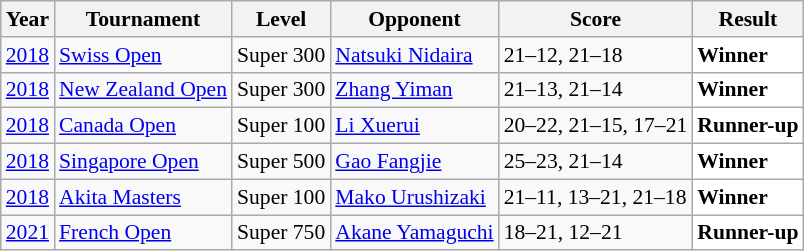<table class="sortable wikitable" style="font-size: 90%;">
<tr>
<th>Year</th>
<th>Tournament</th>
<th>Level</th>
<th>Opponent</th>
<th>Score</th>
<th>Result</th>
</tr>
<tr>
<td align="center"><a href='#'>2018</a></td>
<td align="left"><a href='#'>Swiss Open</a></td>
<td align="left">Super 300</td>
<td align="left"> <a href='#'>Natsuki Nidaira</a></td>
<td align="left">21–12, 21–18</td>
<td style="text-align:left; background:white"> <strong>Winner</strong></td>
</tr>
<tr>
<td align="center"><a href='#'>2018</a></td>
<td align="left"><a href='#'>New Zealand Open</a></td>
<td align="left">Super 300</td>
<td align="left"> <a href='#'>Zhang Yiman</a></td>
<td align="left">21–13, 21–14</td>
<td style="text-align:left; background:white"> <strong>Winner</strong></td>
</tr>
<tr>
<td align="center"><a href='#'>2018</a></td>
<td align="left"><a href='#'>Canada Open</a></td>
<td align="left">Super 100</td>
<td align="left"> <a href='#'>Li Xuerui</a></td>
<td align="left">20–22, 21–15, 17–21</td>
<td style="text-align:left; background:white"> <strong>Runner-up</strong></td>
</tr>
<tr>
<td align="center"><a href='#'>2018</a></td>
<td align="left"><a href='#'>Singapore Open</a></td>
<td align="left">Super 500</td>
<td align="left"> <a href='#'>Gao Fangjie</a></td>
<td align="left">25–23, 21–14</td>
<td style="text-align:left; background:white"> <strong>Winner</strong></td>
</tr>
<tr>
<td align="center"><a href='#'>2018</a></td>
<td align="left"><a href='#'>Akita Masters</a></td>
<td align="left">Super 100</td>
<td align="left"> <a href='#'>Mako Urushizaki</a></td>
<td align="left">21–11, 13–21, 21–18</td>
<td style="text-align:left; background:white"> <strong>Winner</strong></td>
</tr>
<tr>
<td align="center"><a href='#'>2021</a></td>
<td align="left"><a href='#'>French Open</a></td>
<td align="left">Super 750</td>
<td align="left"> <a href='#'>Akane Yamaguchi</a></td>
<td align="left">18–21, 12–21</td>
<td style="text-align:left; background:white"> <strong>Runner-up</strong></td>
</tr>
</table>
